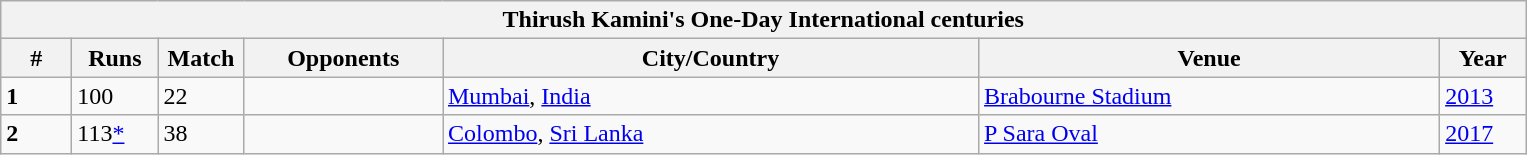<table class="wikitable">
<tr>
<th colspan="8">Thirush Kamini's One-Day International centuries</th>
</tr>
<tr>
<th style="width:40px;">#</th>
<th style="width:50px;">Runs</th>
<th style="width:50px;">Match</th>
<th style="width:125px;">Opponents</th>
<th style="width:350px;">City/Country</th>
<th style="width:300px;">Venue</th>
<th style="width:50px;">Year</th>
</tr>
<tr>
<td><strong>1</strong></td>
<td>100</td>
<td>22</td>
<td></td>
<td> <a href='#'>Mumbai</a>, <a href='#'>India</a></td>
<td><a href='#'>Brabourne Stadium</a></td>
<td><a href='#'>2013</a></td>
</tr>
<tr>
<td><strong>2</strong></td>
<td>113<a href='#'>*</a></td>
<td>38</td>
<td></td>
<td> <a href='#'>Colombo</a>, <a href='#'>Sri Lanka</a></td>
<td><a href='#'>P Sara Oval</a></td>
<td><a href='#'>2017</a></td>
</tr>
</table>
